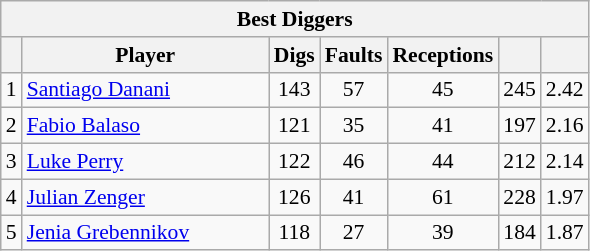<table class="wikitable sortable" style=font-size:90%>
<tr>
<th colspan=7>Best Diggers</th>
</tr>
<tr>
<th></th>
<th width=158>Player</th>
<th width=20>Digs</th>
<th width=20>Faults</th>
<th width=20>Receptions</th>
<th width=20></th>
<th width=20></th>
</tr>
<tr>
<td>1</td>
<td> <a href='#'>Santiago Danani</a></td>
<td align=center>143</td>
<td align=center>57</td>
<td align=center>45</td>
<td align=center>245</td>
<td align=center>2.42</td>
</tr>
<tr>
<td>2</td>
<td> <a href='#'>Fabio Balaso</a></td>
<td align=center>121</td>
<td align=center>35</td>
<td align=center>41</td>
<td align=center>197</td>
<td align=center>2.16</td>
</tr>
<tr>
<td>3</td>
<td> <a href='#'>Luke Perry</a></td>
<td align=center>122</td>
<td align=center>46</td>
<td align=center>44</td>
<td align=center>212</td>
<td align=center>2.14</td>
</tr>
<tr>
<td>4</td>
<td> <a href='#'>Julian Zenger</a></td>
<td align=center>126</td>
<td align=center>41</td>
<td align=center>61</td>
<td align=center>228</td>
<td align=center>1.97</td>
</tr>
<tr>
<td>5</td>
<td> <a href='#'>Jenia Grebennikov</a></td>
<td align=center>118</td>
<td align=center>27</td>
<td align=center>39</td>
<td align=center>184</td>
<td align=center>1.87</td>
</tr>
</table>
